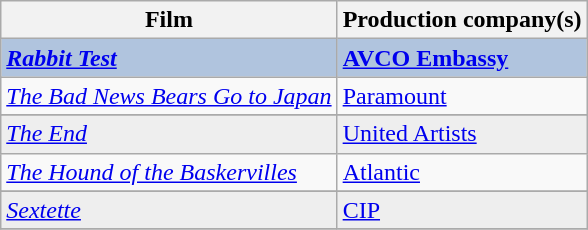<table class="wikitable sortable plainrowheaders">
<tr>
<th>Film</th>
<th class="unsortable">Production company(s)</th>
</tr>
<tr style="background:#B0C4DE">
<td><strong><em><a href='#'>Rabbit Test</a></em></strong></td>
<td><strong><a href='#'>AVCO Embassy</a></strong></td>
</tr>
<tr>
<td><em><a href='#'>The Bad News Bears Go to Japan</a></em></td>
<td><a href='#'>Paramount</a></td>
</tr>
<tr>
</tr>
<tr style="background:#eee;">
<td><em><a href='#'>The End</a></em></td>
<td><a href='#'>United Artists</a></td>
</tr>
<tr>
<td><em><a href='#'>The Hound of the Baskervilles</a></em></td>
<td><a href='#'>Atlantic</a></td>
</tr>
<tr>
</tr>
<tr style="background:#eee;">
<td><em><a href='#'>Sextette</a></em></td>
<td><a href='#'>CIP</a></td>
</tr>
<tr>
</tr>
</table>
